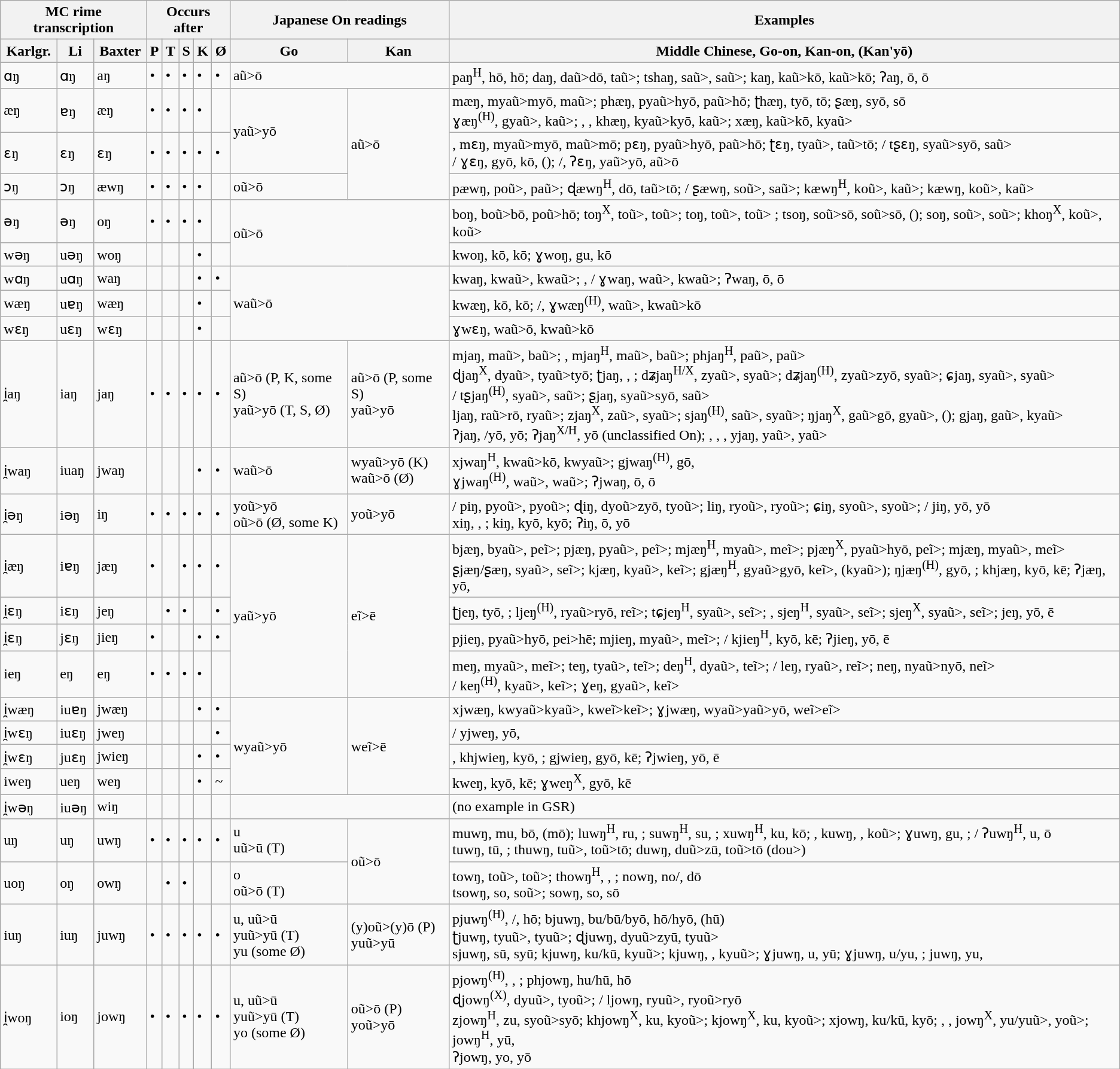<table class="wikitable defaultcenter">
<tr>
<th colspan="3">MC rime transcription</th>
<th colspan="5">Occurs after</th>
<th colspan="2">Japanese On readings</th>
<th>Examples</th>
</tr>
<tr>
<th>Karlgr.</th>
<th>Li</th>
<th>Baxter</th>
<th>P</th>
<th>T</th>
<th>S</th>
<th>K</th>
<th>Ø</th>
<th>Go</th>
<th>Kan</th>
<th>Middle Chinese, Go-on, Kan-on, (Kan'yō)</th>
</tr>
<tr>
<td>ɑŋ</td>
<td>ɑŋ</td>
<td>aŋ</td>
<td>•</td>
<td>•</td>
<td>•</td>
<td>•</td>
<td>•</td>
<td colspan="2">aũ>ō</td>
<td style="text-align: left;"> paŋ<sup>H</sup>, hō, hō;  daŋ, daũ>dō, taũ>;  tshaŋ, saũ>, saũ>;  kaŋ, kaũ>kō, kaũ>kō;  ʔaŋ, ō, ō</td>
</tr>
<tr>
<td>æŋ</td>
<td>ɐŋ</td>
<td>æŋ</td>
<td>•</td>
<td>•</td>
<td>•</td>
<td>•</td>
<td></td>
<td rowspan="2">yaũ>yō</td>
<td rowspan="3">aũ>ō</td>
<td style="text-align: left;"> mæŋ, myaũ>myō, maũ>;  phæŋ, pyaũ>hyō, paũ>hō;  ʈhæŋ, tyō, tō;  ʂæŋ, syō, sō<br> ɣæŋ<sup>(H)</sup>, gyaũ>, kaũ>; , ,  khæŋ, kyaũ>kyō, kaũ>;  xæŋ, kaũ>kō, kyaũ></td>
</tr>
<tr>
<td>ɛŋ</td>
<td>ɛŋ</td>
<td>ɛŋ</td>
<td>•</td>
<td>•</td>
<td>•</td>
<td>•</td>
<td>•</td>
<td style="text-align: left;">,  mɛŋ, myaũ>myō, maũ>mō;  pɛŋ, pyaũ>hyō, paũ>hō;  ʈɛŋ, tyaũ>, taũ>tō; / tʂɛŋ, syaũ>syō, saũ><br>/ ɣɛŋ, gyō, kō, (); /,  ʔɛŋ, yaũ>yō, aũ>ō</td>
</tr>
<tr>
<td>ɔŋ</td>
<td>ɔŋ</td>
<td>æwŋ</td>
<td>•</td>
<td>•</td>
<td>•</td>
<td>•</td>
<td></td>
<td>oũ>ō</td>
<td style="text-align: left;"> pæwŋ, poũ>, paũ>;  ɖæwŋ<sup>H</sup>, dō, taũ>tō; / ʂæwŋ, soũ>, saũ>;  kæwŋ<sup>H</sup>, koũ>, kaũ>;  kæwŋ, koũ>, kaũ></td>
</tr>
<tr>
<td>ǝŋ</td>
<td>ǝŋ</td>
<td>oŋ</td>
<td>•</td>
<td>•</td>
<td>•</td>
<td>•</td>
<td></td>
<td colspan="2" rowspan="2">oũ>ō</td>
<td style="text-align: left;"> boŋ, boũ>bō, poũ>hō;  toŋ<sup>X</sup>, toũ>, toũ>;  toŋ, toũ>, toũ> ;  tsoŋ, soũ>sō, soũ>sō, ();  soŋ, soũ>, soũ>;  khoŋ<sup>X</sup>, koũ>, koũ></td>
</tr>
<tr>
<td>wǝŋ</td>
<td>uǝŋ</td>
<td>woŋ</td>
<td></td>
<td></td>
<td></td>
<td>•</td>
<td></td>
<td style="text-align: left;"> kwoŋ, kō, kō;  ɣwoŋ, gu, kō</td>
</tr>
<tr>
<td>wɑŋ</td>
<td>uɑŋ</td>
<td>waŋ</td>
<td></td>
<td></td>
<td></td>
<td>•</td>
<td>•</td>
<td colspan="2" rowspan="3">waũ>ō</td>
<td style="text-align: left;"> kwaŋ, kwaũ>, kwaũ>; , / ɣwaŋ, waũ>, kwaũ>;  ʔwaŋ, ō, ō</td>
</tr>
<tr>
<td>wæŋ</td>
<td>uɐŋ</td>
<td>wæŋ</td>
<td></td>
<td></td>
<td></td>
<td>•</td>
<td></td>
<td style="text-align: left;"> kwæŋ, kō, kō; /,  ɣwæŋ<sup>(H)</sup>, waũ>, kwaũ>kō</td>
</tr>
<tr>
<td>wɛŋ</td>
<td>uɛŋ</td>
<td>wɛŋ</td>
<td></td>
<td></td>
<td></td>
<td>•</td>
<td></td>
<td style="text-align: left;"> ɣwɛŋ, waũ>ō, kwaũ>kō</td>
</tr>
<tr>
<td>i̯aŋ</td>
<td>iaŋ</td>
<td>jaŋ</td>
<td>•</td>
<td>•</td>
<td>•</td>
<td>•</td>
<td>•</td>
<td>aũ>ō (P, K, some S)<br>yaũ>yō (T, S, Ø)</td>
<td>aũ>ō (P, some S)<br>yaũ>yō</td>
<td style="text-align: left;"> mjaŋ, maũ>, baũ>; ,  mjaŋ<sup>H</sup>, maũ>, baũ>;  phjaŋ<sup>H</sup>, paũ>, paũ><br> ɖjaŋ<sup>X</sup>, dyaũ>, tyaũ>tyō;  ʈjaŋ, , ;  dʑjaŋ<sup>H/X</sup>, zyaũ>, syaũ>;  dʑjaŋ<sup>(H)</sup>, zyaũ>zyō, syaũ>;  ɕjaŋ, syaũ>, syaũ><br>/ tʂjaŋ<sup>(H)</sup>, syaũ>, saũ>;  ʂjaŋ, syaũ>syō, saũ><br> ljaŋ, raũ>rō, ryaũ>;  zjaŋ<sup>X</sup>, zaũ>, syaũ>;  sjaŋ<sup>(H)</sup>, saũ>, syaũ>;  ŋjaŋ<sup>X</sup>, gaũ>gō, gyaũ>, ();  gjaŋ, gaũ>, kyaũ><br> ʔjaŋ, /yō, yō;  ʔjaŋ<sup>X/H</sup>, yō (unclassified On); , , ,  yjaŋ, yaũ>, yaũ></td>
</tr>
<tr>
<td>i̯waŋ</td>
<td>iuaŋ</td>
<td>jwaŋ</td>
<td></td>
<td></td>
<td></td>
<td>•</td>
<td>•</td>
<td>waũ>ō</td>
<td>wyaũ>yō (K)<br>waũ>ō (Ø)</td>
<td style="text-align: left;"> xjwaŋ<sup>H</sup>, kwaũ>kō, kwyaũ>;  gjwaŋ<sup>(H)</sup>, gō, <br> ɣjwaŋ<sup>(H)</sup>, waũ>, waũ>;  ʔjwaŋ, ō, ō</td>
</tr>
<tr>
<td>i̯ǝŋ</td>
<td>iǝŋ</td>
<td>iŋ</td>
<td>•</td>
<td>•</td>
<td>•</td>
<td>•</td>
<td>•</td>
<td>yoũ>yō<br>oũ>ō (Ø, some K)</td>
<td>yoũ>yō</td>
<td style="text-align: left;">/ piŋ, pyoũ>, pyoũ>;  ɖiŋ, dyoũ>zyō, tyoũ>;  liŋ, ryoũ>, ryoũ>;  ɕiŋ, syoũ>, syoũ>; / jiŋ, yō, yō<br> xiŋ, , ;  kiŋ, kyō, kyō;  ʔiŋ, ō, yō</td>
</tr>
<tr>
<td>i̯æŋ</td>
<td>iɐŋ</td>
<td>jæŋ</td>
<td>•</td>
<td></td>
<td>•</td>
<td>•</td>
<td>•</td>
<td rowspan="4">yaũ>yō</td>
<td rowspan="4">eĩ>ē</td>
<td style="text-align: left;"> bjæŋ, byaũ>, peĩ>;  pjæŋ, pyaũ>, peĩ>;  mjæŋ<sup>H</sup>, myaũ>, meĩ>;  pjæŋ<sup>X</sup>, pyaũ>hyō, peĩ>;  mjæŋ, myaũ>, meĩ><br> ʂjæŋ/ʂæŋ, syaũ>, seĩ>;  kjæŋ, kyaũ>, keĩ>;  gjæŋ<sup>H</sup>, gyaũ>gyō, keĩ>, (kyaũ>); ŋjæŋ<sup>(H)</sup>, gyō, ;  khjæŋ, kyō, kē;  ʔjæŋ, yō, </td>
</tr>
<tr>
<td>i̯ɛŋ</td>
<td>iɛŋ</td>
<td>jeŋ</td>
<td></td>
<td>•</td>
<td>•</td>
<td></td>
<td>•</td>
<td style="text-align: left;"> ʈjeŋ, tyō, ;  ljeŋ<sup>(H)</sup>, ryaũ>ryō, reĩ>;  tɕjeŋ<sup>H</sup>, syaũ>, seĩ>; ,  sjeŋ<sup>H</sup>, syaũ>, seĩ>;  sjeŋ<sup>X</sup>, syaũ>, seĩ>;  jeŋ, yō, ē</td>
</tr>
<tr>
<td>i̯ɛŋ</td>
<td>jɛŋ</td>
<td>jieŋ</td>
<td>•</td>
<td></td>
<td></td>
<td>•</td>
<td>•</td>
<td style="text-align: left;"> pjieŋ, pyaũ>hyō, pei>hē;  mjieŋ, myaũ>, meĩ>; / kjieŋ<sup>H</sup>, kyō, kē;  ʔjieŋ, yō, ē</td>
</tr>
<tr>
<td>ieŋ</td>
<td>eŋ</td>
<td>eŋ</td>
<td>•</td>
<td>•</td>
<td>•</td>
<td>•</td>
<td></td>
<td style="text-align: left;"> meŋ, myaũ>, meĩ>;  teŋ, tyaũ>, teĩ>;  deŋ<sup>H</sup>, dyaũ>, teĩ>; / leŋ, ryaũ>, reĩ>;  neŋ, nyaũ>nyō, neĩ><br>/ keŋ<sup>(H)</sup>, kyaũ>, keĩ>;  ɣeŋ, gyaũ>, keĩ></td>
</tr>
<tr>
<td>i̯wæŋ</td>
<td>iuɐŋ</td>
<td>jwæŋ</td>
<td></td>
<td></td>
<td></td>
<td>•</td>
<td>•</td>
<td rowspan="4">wyaũ>yō</td>
<td rowspan="4">weĩ>ē</td>
<td style="text-align: left;"> xjwæŋ, kwyaũ>kyaũ>, kweĩ>keĩ>;  ɣjwæŋ, wyaũ>yaũ>yō, weĩ>eĩ></td>
</tr>
<tr>
<td>i̯wɛŋ</td>
<td>iuɛŋ</td>
<td>jweŋ</td>
<td></td>
<td></td>
<td></td>
<td></td>
<td>•</td>
<td style="text-align: left;">/ yjweŋ, yō, </td>
</tr>
<tr>
<td>i̯wɛŋ</td>
<td>juɛŋ</td>
<td>jwieŋ</td>
<td></td>
<td></td>
<td></td>
<td>•</td>
<td>•</td>
<td style="text-align: left;">,  khjwieŋ, kyō, ;  gjwieŋ, gyō, kē;  ʔjwieŋ, yō, ē</td>
</tr>
<tr>
<td>iweŋ</td>
<td>ueŋ</td>
<td>weŋ</td>
<td></td>
<td></td>
<td></td>
<td>•</td>
<td>~</td>
<td style="text-align: left;"> kweŋ, kyō, kē;  ɣweŋ<sup>X</sup>, gyō, kē</td>
</tr>
<tr>
<td>i̯wǝŋ</td>
<td>iuǝŋ</td>
<td>wiŋ</td>
<td></td>
<td></td>
<td></td>
<td></td>
<td></td>
<td colspan="2"></td>
<td style="text-align: left;">(no example in GSR)</td>
</tr>
<tr>
<td>uŋ</td>
<td>uŋ</td>
<td>uwŋ</td>
<td>•</td>
<td>•</td>
<td>•</td>
<td>•</td>
<td>•</td>
<td>u<br>uũ>ū (T)</td>
<td rowspan="2">oũ>ō</td>
<td style="text-align: left;"> muwŋ, mu, bō, (mō);  luwŋ<sup>H</sup>, ru, ;  suwŋ<sup>H</sup>, su, ;  xuwŋ<sup>H</sup>, ku, kō; ,  kuwŋ, , koũ>;  ɣuwŋ, gu, ; / ʔuwŋ<sup>H</sup>, u, ō<br> tuwŋ, tū, ;  thuwŋ, tuũ>, toũ>tō;  duwŋ, duũ>zū, toũ>tō (dou>)</td>
</tr>
<tr>
<td>uoŋ</td>
<td>oŋ</td>
<td>owŋ</td>
<td></td>
<td>•</td>
<td>•</td>
<td></td>
<td></td>
<td>o<br>oũ>ō (T)</td>
<td style="text-align: left;"> towŋ, toũ>, toũ>;  thowŋ<sup>H</sup>, , ;  nowŋ, no/, dō<br> tsowŋ, so, soũ>;  sowŋ, so, sō</td>
</tr>
<tr>
<td>iuŋ</td>
<td>iuŋ</td>
<td>juwŋ</td>
<td>•</td>
<td>•</td>
<td>•</td>
<td>•</td>
<td>•</td>
<td>u, uũ>ū<br>yuũ>yū (T)<br>yu (some Ø)</td>
<td>(y)oũ>(y)ō (P)<br>yuũ>yū</td>
<td style="text-align: left;"> pjuwŋ<sup>(H)</sup>, /, hō;  bjuwŋ, bu/bū/byō, hō/hyō, (hū)<br> ʈjuwŋ, tyuũ>, tyuũ>;  ɖjuwŋ, dyuũ>zyū, tyuũ><br> sjuwŋ, sū, syū;  kjuwŋ, ku/kū, kyuũ>;  kjuwŋ, , kyuũ>;  ɣjuwŋ, u, yū;  ɣjuwŋ, u/yu, ;  juwŋ, yu, </td>
</tr>
<tr>
<td>i̯woŋ</td>
<td>ioŋ</td>
<td>jowŋ</td>
<td>•</td>
<td>•</td>
<td>•</td>
<td>•</td>
<td>•</td>
<td>u, uũ>ū<br>yuũ>yū (T)<br>yo (some Ø)</td>
<td>oũ>ō (P)<br>yoũ>yō</td>
<td style="text-align: left;"> pjowŋ<sup>(H)</sup>, , ;  phjowŋ, hu/hū, hō<br> ɖjowŋ<sup>(X)</sup>, dyuũ>, tyoũ>; / ljowŋ, ryuũ>, ryoũ>ryō<br> zjowŋ<sup>H</sup>, zu, syoũ>syō;  khjowŋ<sup>X</sup>, ku, kyoũ>;  kjowŋ<sup>X</sup>, ku, kyoũ>;  xjowŋ, ku/kū, kyō; , ,  jowŋ<sup>X</sup>, yu/yuũ>, yoũ>;  jowŋ<sup>H</sup>, yū, <br> ʔjowŋ, yo, yō</td>
</tr>
</table>
